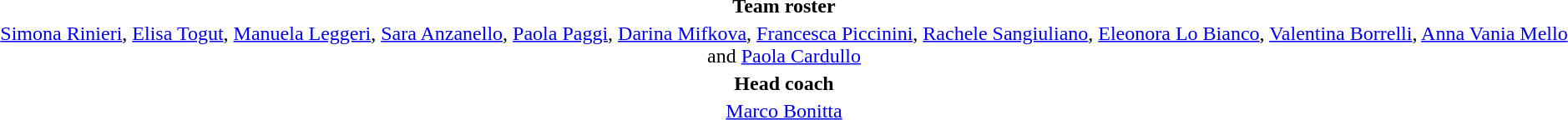<table style="text-align: center; margin-top: 2em; margin-left: auto; margin-right: auto">
<tr>
<td><strong>Team roster</strong></td>
</tr>
<tr>
<td><a href='#'>Simona Rinieri</a>, <a href='#'>Elisa Togut</a>, <a href='#'>Manuela Leggeri</a>, <a href='#'>Sara Anzanello</a>, <a href='#'>Paola Paggi</a>, <a href='#'>Darina Mifkova</a>, <a href='#'>Francesca Piccinini</a>, <a href='#'>Rachele Sangiuliano</a>, <a href='#'>Eleonora Lo Bianco</a>, <a href='#'>Valentina Borrelli</a>, <a href='#'>Anna Vania Mello</a> and <a href='#'>Paola Cardullo</a></td>
</tr>
<tr>
<td><strong>Head coach</strong></td>
</tr>
<tr>
<td><a href='#'>Marco Bonitta</a></td>
</tr>
<tr>
</tr>
</table>
